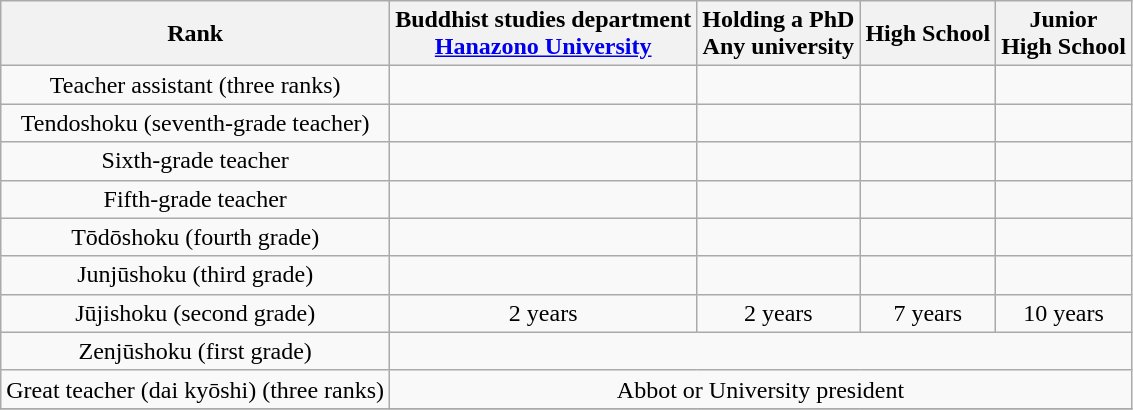<table class="wikitable" style="text-align:center;">
<tr>
<th>Rank</th>
<th>Buddhist studies department<br><a href='#'>Hanazono University</a></th>
<th>Holding a PhD<br>Any university</th>
<th>High School</th>
<th>Junior<br>High School</th>
</tr>
<tr>
<td>Teacher assistant (three ranks)</td>
<td></td>
<td></td>
<td></td>
<td></td>
</tr>
<tr>
<td>Tendoshoku (seventh-grade teacher)</td>
<td></td>
<td></td>
<td></td>
<td></td>
</tr>
<tr>
<td>Sixth-grade teacher</td>
<td></td>
<td></td>
<td></td>
<td></td>
</tr>
<tr>
<td>Fifth-grade teacher</td>
<td></td>
<td></td>
<td></td>
<td></td>
</tr>
<tr>
<td>Tōdōshoku (fourth grade)</td>
<td></td>
<td></td>
<td></td>
<td></td>
</tr>
<tr>
<td>Junjūshoku (third grade)</td>
<td></td>
<td></td>
<td></td>
<td></td>
</tr>
<tr>
<td>Jūjishoku (second grade)</td>
<td>2 years</td>
<td>2 years</td>
<td>7 years</td>
<td>10 years</td>
</tr>
<tr>
<td>Zenjūshoku (first grade)</td>
<td colspan="4"></td>
</tr>
<tr>
<td>Great teacher (dai kyōshi) (three ranks)</td>
<td colspan="4">Abbot or University president</td>
</tr>
<tr>
</tr>
</table>
